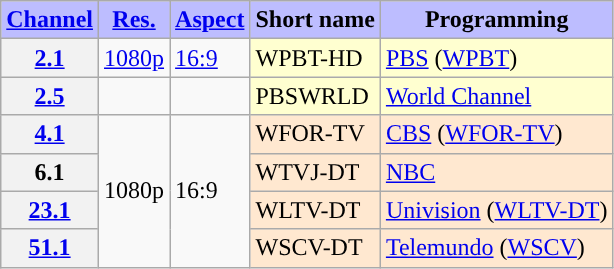<table class="wikitable">
<tr>
<th style="background-color: #bdbdff" scope = "col"><a href='#'>Channel</a></th>
<th style="background-color: #bdbdff" scope = "col"><a href='#'>Res.</a></th>
<th style="background-color: #bdbdff" scope = "col"><a href='#'>Aspect</a></th>
<th style="background-color: #bdbdff" scope = "col">Short name</th>
<th style="background-color: #bdbdff" scope = "col">Programming</th>
</tr>
<tr>
<th scope = "row"><a href='#'>2.1</a></th>
<td><a href='#'>1080p</a></td>
<td><a href='#'>16:9</a></td>
<td style="background-color:#ffffd0">WPBT-HD</td>
<td style="background-color:#ffffd0"><a href='#'>PBS</a> (<a href='#'>WPBT</a>)</td>
</tr>
<tr>
<th scope = "row"><a href='#'>2.5</a></th>
<td></td>
<td></td>
<td style="background-color:#ffffd0">PBSWRLD</td>
<td style="background-color:#ffffd0"><a href='#'>World Channel</a></td>
</tr>
<tr>
<th scope = "row"><a href='#'>4.1</a></th>
<td rowspan=4>1080p</td>
<td rowspan=4>16:9</td>
<td style="background-color:#ffe8d0">WFOR-TV</td>
<td style="background-color:#ffe8d0"><a href='#'>CBS</a> (<a href='#'>WFOR-TV</a>) </td>
</tr>
<tr>
<th scope = "row">6.1</th>
<td style="background-color:#ffe8d0">WTVJ-DT</td>
<td style="background-color:#ffe8d0"><a href='#'>NBC</a> </td>
</tr>
<tr>
<th scope = "row"><a href='#'>23.1</a></th>
<td style="background-color:#ffe8d0">WLTV-DT</td>
<td style="background-color:#ffe8d0"><a href='#'>Univision</a> (<a href='#'>WLTV-DT</a>) </td>
</tr>
<tr>
<th scope = "row"><a href='#'>51.1</a></th>
<td style="background-color:#ffe8d0">WSCV-DT</td>
<td style="background-color:#ffe8d0"><a href='#'>Telemundo</a> (<a href='#'>WSCV</a>) </td>
</tr>
</table>
